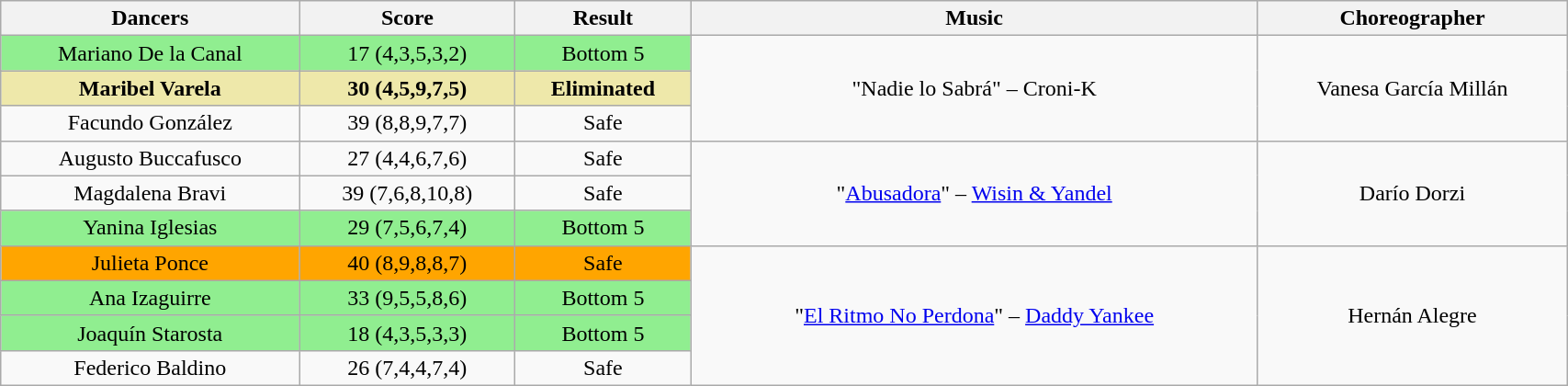<table class="wikitable" width="90%" style="text-align:center;">
<tr bgcolor="f2f2f2">
<td><strong>Dancers</strong></td>
<td><strong>Score</strong></td>
<td><strong>Result</strong></td>
<td><strong>Music</strong></td>
<td><strong>Choreographer</strong></td>
</tr>
<tr>
<td bgcolor=lightgreen>Mariano De la Canal</td>
<td bgcolor=lightgreen>17 (4,3,5,3,2)</td>
<td bgcolor=lightgreen>Bottom 5</td>
<td rowspan=3>"Nadie lo Sabrá" – Croni-K</td>
<td rowspan=3>Vanesa García Millán</td>
</tr>
<tr bgcolor=palegoldenrod>
<td><strong>Maribel Varela</strong></td>
<td><strong>30 (4,5,9,7,5)</strong></td>
<td><strong>Eliminated</strong></td>
</tr>
<tr>
<td>Facundo González</td>
<td>39 (8,8,9,7,7)</td>
<td>Safe</td>
</tr>
<tr>
<td>Augusto Buccafusco</td>
<td>27 (4,4,6,7,6)</td>
<td>Safe</td>
<td rowspan=3>"<a href='#'>Abusadora</a>" – <a href='#'>Wisin & Yandel</a></td>
<td rowspan=3>Darío Dorzi</td>
</tr>
<tr>
<td>Magdalena Bravi</td>
<td>39 (7,6,8,10,8)</td>
<td>Safe</td>
</tr>
<tr bgcolor=lightgreen>
<td>Yanina Iglesias</td>
<td>29 (7,5,6,7,4)</td>
<td>Bottom 5</td>
</tr>
<tr>
<td bgcolor=orange>Julieta Ponce</td>
<td bgcolor=orange>40 (8,9,8,8,7)</td>
<td bgcolor=orange>Safe</td>
<td rowspan=4>"<a href='#'>El Ritmo No Perdona</a>" – <a href='#'>Daddy Yankee</a></td>
<td rowspan=4>Hernán Alegre</td>
</tr>
<tr bgcolor=lightgreen>
<td>Ana Izaguirre</td>
<td>33 (9,5,5,8,6)</td>
<td>Bottom 5</td>
</tr>
<tr bgcolor=lightgreen>
<td>Joaquín Starosta</td>
<td>18 (4,3,5,3,3)</td>
<td>Bottom 5</td>
</tr>
<tr>
<td>Federico Baldino</td>
<td>26 (7,4,4,7,4)</td>
<td>Safe</td>
</tr>
</table>
